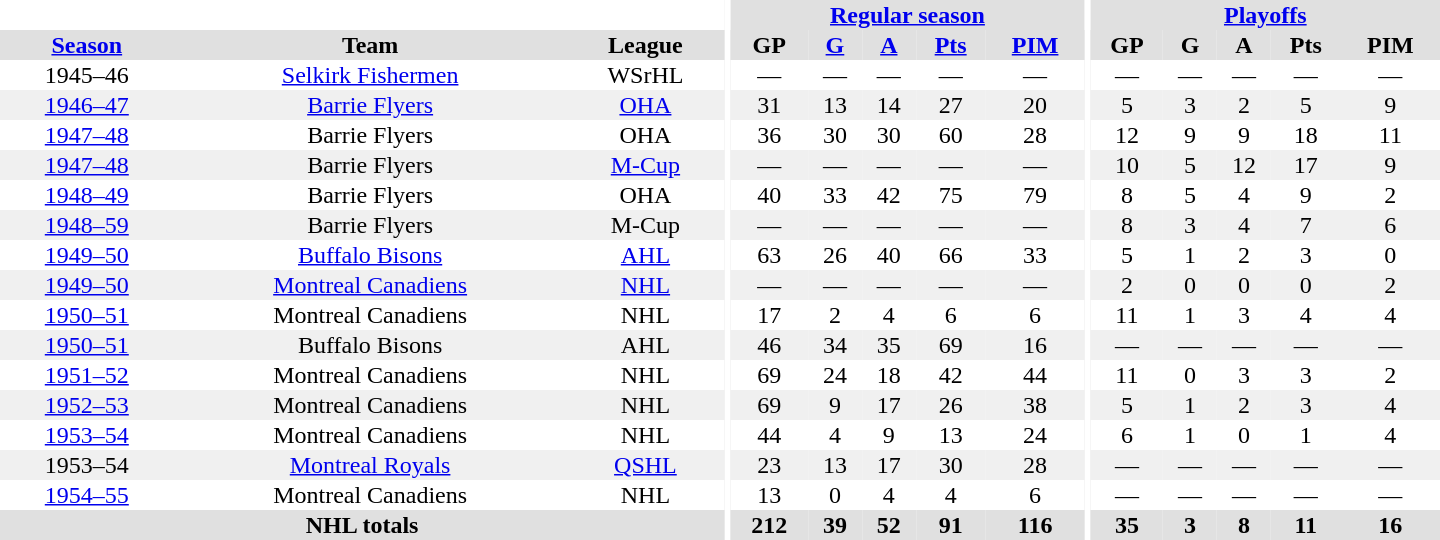<table border="0" cellpadding="1" cellspacing="0" style="text-align:center; width:60em">
<tr bgcolor="#e0e0e0">
<th colspan="3" bgcolor="#ffffff"></th>
<th rowspan="100" bgcolor="#ffffff"></th>
<th colspan="5"><a href='#'>Regular season</a></th>
<th rowspan="100" bgcolor="#ffffff"></th>
<th colspan="5"><a href='#'>Playoffs</a></th>
</tr>
<tr bgcolor="#e0e0e0">
<th><a href='#'>Season</a></th>
<th>Team</th>
<th>League</th>
<th>GP</th>
<th><a href='#'>G</a></th>
<th><a href='#'>A</a></th>
<th><a href='#'>Pts</a></th>
<th><a href='#'>PIM</a></th>
<th>GP</th>
<th>G</th>
<th>A</th>
<th>Pts</th>
<th>PIM</th>
</tr>
<tr>
<td>1945–46</td>
<td><a href='#'>Selkirk Fishermen</a></td>
<td>WSrHL</td>
<td>—</td>
<td>—</td>
<td>—</td>
<td>—</td>
<td>—</td>
<td>—</td>
<td>—</td>
<td>—</td>
<td>—</td>
<td>—</td>
</tr>
<tr bgcolor="#f0f0f0">
<td><a href='#'>1946–47</a></td>
<td><a href='#'>Barrie Flyers</a></td>
<td><a href='#'>OHA</a></td>
<td>31</td>
<td>13</td>
<td>14</td>
<td>27</td>
<td>20</td>
<td>5</td>
<td>3</td>
<td>2</td>
<td>5</td>
<td>9</td>
</tr>
<tr>
<td><a href='#'>1947–48</a></td>
<td>Barrie Flyers</td>
<td>OHA</td>
<td>36</td>
<td>30</td>
<td>30</td>
<td>60</td>
<td>28</td>
<td>12</td>
<td>9</td>
<td>9</td>
<td>18</td>
<td>11</td>
</tr>
<tr bgcolor="#f0f0f0">
<td><a href='#'>1947–48</a></td>
<td>Barrie Flyers</td>
<td><a href='#'>M-Cup</a></td>
<td>—</td>
<td>—</td>
<td>—</td>
<td>—</td>
<td>—</td>
<td>10</td>
<td>5</td>
<td>12</td>
<td>17</td>
<td>9</td>
</tr>
<tr>
<td><a href='#'>1948–49</a></td>
<td>Barrie Flyers</td>
<td>OHA</td>
<td>40</td>
<td>33</td>
<td>42</td>
<td>75</td>
<td>79</td>
<td>8</td>
<td>5</td>
<td>4</td>
<td>9</td>
<td>2</td>
</tr>
<tr bgcolor="#f0f0f0">
<td><a href='#'>1948–59</a></td>
<td>Barrie Flyers</td>
<td>M-Cup</td>
<td>—</td>
<td>—</td>
<td>—</td>
<td>—</td>
<td>—</td>
<td>8</td>
<td>3</td>
<td>4</td>
<td>7</td>
<td>6</td>
</tr>
<tr>
<td><a href='#'>1949–50</a></td>
<td><a href='#'>Buffalo Bisons</a></td>
<td><a href='#'>AHL</a></td>
<td>63</td>
<td>26</td>
<td>40</td>
<td>66</td>
<td>33</td>
<td>5</td>
<td>1</td>
<td>2</td>
<td>3</td>
<td>0</td>
</tr>
<tr bgcolor="#f0f0f0">
<td><a href='#'>1949–50</a></td>
<td><a href='#'>Montreal Canadiens</a></td>
<td><a href='#'>NHL</a></td>
<td>—</td>
<td>—</td>
<td>—</td>
<td>—</td>
<td>—</td>
<td>2</td>
<td>0</td>
<td>0</td>
<td>0</td>
<td>2</td>
</tr>
<tr>
<td><a href='#'>1950–51</a></td>
<td>Montreal Canadiens</td>
<td>NHL</td>
<td>17</td>
<td>2</td>
<td>4</td>
<td>6</td>
<td>6</td>
<td>11</td>
<td>1</td>
<td>3</td>
<td>4</td>
<td>4</td>
</tr>
<tr bgcolor="#f0f0f0">
<td><a href='#'>1950–51</a></td>
<td>Buffalo Bisons</td>
<td>AHL</td>
<td>46</td>
<td>34</td>
<td>35</td>
<td>69</td>
<td>16</td>
<td>—</td>
<td>—</td>
<td>—</td>
<td>—</td>
<td>—</td>
</tr>
<tr>
<td><a href='#'>1951–52</a></td>
<td>Montreal Canadiens</td>
<td>NHL</td>
<td>69</td>
<td>24</td>
<td>18</td>
<td>42</td>
<td>44</td>
<td>11</td>
<td>0</td>
<td>3</td>
<td>3</td>
<td>2</td>
</tr>
<tr bgcolor="#f0f0f0">
<td><a href='#'>1952–53</a></td>
<td>Montreal Canadiens</td>
<td>NHL</td>
<td>69</td>
<td>9</td>
<td>17</td>
<td>26</td>
<td>38</td>
<td>5</td>
<td>1</td>
<td>2</td>
<td>3</td>
<td>4</td>
</tr>
<tr>
<td><a href='#'>1953–54</a></td>
<td>Montreal Canadiens</td>
<td>NHL</td>
<td>44</td>
<td>4</td>
<td>9</td>
<td>13</td>
<td>24</td>
<td>6</td>
<td>1</td>
<td>0</td>
<td>1</td>
<td>4</td>
</tr>
<tr bgcolor="#f0f0f0">
<td>1953–54</td>
<td><a href='#'>Montreal Royals</a></td>
<td><a href='#'>QSHL</a></td>
<td>23</td>
<td>13</td>
<td>17</td>
<td>30</td>
<td>28</td>
<td>—</td>
<td>—</td>
<td>—</td>
<td>—</td>
<td>—</td>
</tr>
<tr>
<td><a href='#'>1954–55</a></td>
<td>Montreal Canadiens</td>
<td>NHL</td>
<td>13</td>
<td>0</td>
<td>4</td>
<td>4</td>
<td>6</td>
<td>—</td>
<td>—</td>
<td>—</td>
<td>—</td>
<td>—</td>
</tr>
<tr bgcolor="#e0e0e0">
<th colspan="3">NHL totals</th>
<th>212</th>
<th>39</th>
<th>52</th>
<th>91</th>
<th>116</th>
<th>35</th>
<th>3</th>
<th>8</th>
<th>11</th>
<th>16</th>
</tr>
</table>
